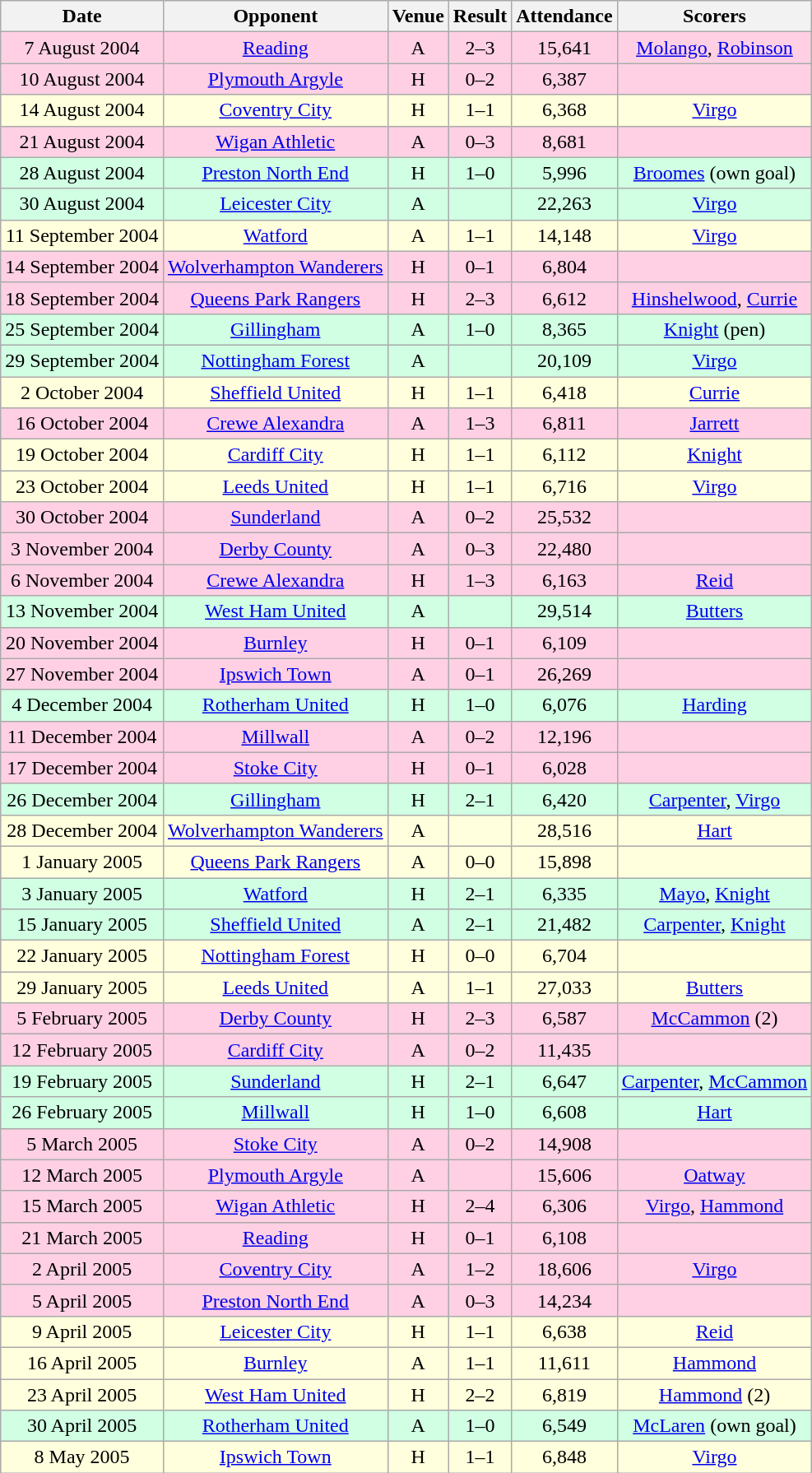<table class="wikitable sortable" style="font-size:100%; text-align:center">
<tr>
<th>Date</th>
<th>Opponent</th>
<th>Venue</th>
<th>Result</th>
<th>Attendance</th>
<th>Scorers</th>
</tr>
<tr style="background-color: #ffd0e3;">
<td>7 August 2004</td>
<td><a href='#'>Reading</a></td>
<td>A</td>
<td>2–3</td>
<td>15,641</td>
<td><a href='#'>Molango</a>, <a href='#'>Robinson</a></td>
</tr>
<tr style="background-color: #ffd0e3;">
<td>10 August 2004</td>
<td><a href='#'>Plymouth Argyle</a></td>
<td>H</td>
<td>0–2</td>
<td>6,387</td>
<td></td>
</tr>
<tr style="background-color: #ffffdd;">
<td>14 August 2004</td>
<td><a href='#'>Coventry City</a></td>
<td>H</td>
<td>1–1</td>
<td>6,368</td>
<td><a href='#'>Virgo</a></td>
</tr>
<tr style="background-color: #ffd0e3;">
<td>21 August 2004</td>
<td><a href='#'>Wigan Athletic</a></td>
<td>A</td>
<td>0–3</td>
<td>8,681</td>
<td></td>
</tr>
<tr style="background-color: #d0ffe3;">
<td>28 August 2004</td>
<td><a href='#'>Preston North End</a></td>
<td>H</td>
<td>1–0</td>
<td>5,996</td>
<td><a href='#'>Broomes</a> (own goal)</td>
</tr>
<tr style="background-color: #d0ffe3;">
<td>30 August 2004</td>
<td><a href='#'>Leicester City</a></td>
<td>A</td>
<td></td>
<td>22,263</td>
<td><a href='#'>Virgo</a></td>
</tr>
<tr style="background-color: #ffffdd;">
<td>11 September 2004</td>
<td><a href='#'>Watford</a></td>
<td>A</td>
<td>1–1</td>
<td>14,148</td>
<td><a href='#'>Virgo</a></td>
</tr>
<tr style="background-color: #ffd0e3;">
<td>14 September 2004</td>
<td><a href='#'>Wolverhampton Wanderers</a></td>
<td>H</td>
<td>0–1</td>
<td>6,804</td>
<td></td>
</tr>
<tr style="background-color: #ffd0e3;">
<td>18 September 2004</td>
<td><a href='#'>Queens Park Rangers</a></td>
<td>H</td>
<td>2–3</td>
<td>6,612</td>
<td><a href='#'>Hinshelwood</a>, <a href='#'>Currie</a></td>
</tr>
<tr style="background-color: #d0ffe3;">
<td>25 September 2004</td>
<td><a href='#'>Gillingham</a></td>
<td>A</td>
<td>1–0</td>
<td>8,365</td>
<td><a href='#'>Knight</a> (pen)</td>
</tr>
<tr style="background-color: #d0ffe3;">
<td>29 September 2004</td>
<td><a href='#'>Nottingham Forest</a></td>
<td>A</td>
<td></td>
<td>20,109</td>
<td><a href='#'>Virgo</a></td>
</tr>
<tr style="background-color: #ffffdd;">
<td>2 October 2004</td>
<td><a href='#'>Sheffield United</a></td>
<td>H</td>
<td>1–1</td>
<td>6,418</td>
<td><a href='#'>Currie</a></td>
</tr>
<tr style="background-color: #ffd0e3;">
<td>16 October 2004</td>
<td><a href='#'>Crewe Alexandra</a></td>
<td>A</td>
<td>1–3</td>
<td>6,811</td>
<td><a href='#'>Jarrett</a></td>
</tr>
<tr style="background-color: #ffffdd;">
<td>19 October 2004</td>
<td><a href='#'>Cardiff City</a></td>
<td>H</td>
<td>1–1</td>
<td>6,112</td>
<td><a href='#'>Knight</a></td>
</tr>
<tr style="background-color: #ffffdd;">
<td>23 October 2004</td>
<td><a href='#'>Leeds United</a></td>
<td>H</td>
<td>1–1</td>
<td>6,716</td>
<td><a href='#'>Virgo</a></td>
</tr>
<tr style="background-color: #ffd0e3;">
<td>30 October 2004</td>
<td><a href='#'>Sunderland</a></td>
<td>A</td>
<td>0–2</td>
<td>25,532</td>
<td></td>
</tr>
<tr style="background-color: #ffd0e3;">
<td>3 November 2004</td>
<td><a href='#'>Derby County</a></td>
<td>A</td>
<td>0–3</td>
<td>22,480</td>
<td></td>
</tr>
<tr style="background-color: #ffd0e3;">
<td>6 November 2004</td>
<td><a href='#'>Crewe Alexandra</a></td>
<td>H</td>
<td>1–3</td>
<td>6,163</td>
<td><a href='#'>Reid</a></td>
</tr>
<tr style="background-color: #d0ffe3;">
<td>13 November 2004</td>
<td><a href='#'>West Ham United</a></td>
<td>A</td>
<td></td>
<td>29,514</td>
<td><a href='#'>Butters</a></td>
</tr>
<tr style="background-color: #ffd0e3;">
<td>20 November 2004</td>
<td><a href='#'>Burnley</a></td>
<td>H</td>
<td>0–1</td>
<td>6,109</td>
<td></td>
</tr>
<tr style="background-color: #ffd0e3;">
<td>27 November 2004</td>
<td><a href='#'>Ipswich Town</a></td>
<td>A</td>
<td>0–1</td>
<td>26,269</td>
<td></td>
</tr>
<tr style="background-color: #d0ffe3;">
<td>4 December 2004</td>
<td><a href='#'>Rotherham United</a></td>
<td>H</td>
<td>1–0</td>
<td>6,076</td>
<td><a href='#'>Harding</a></td>
</tr>
<tr style="background-color: #ffd0e3;">
<td>11 December 2004</td>
<td><a href='#'>Millwall</a></td>
<td>A</td>
<td>0–2</td>
<td>12,196</td>
<td></td>
</tr>
<tr style="background-color: #ffd0e3;">
<td>17 December 2004</td>
<td><a href='#'>Stoke City</a></td>
<td>H</td>
<td>0–1</td>
<td>6,028</td>
<td></td>
</tr>
<tr style="background-color: #d0ffe3;">
<td>26 December 2004</td>
<td><a href='#'>Gillingham</a></td>
<td>H</td>
<td>2–1</td>
<td>6,420</td>
<td><a href='#'>Carpenter</a>, <a href='#'>Virgo</a></td>
</tr>
<tr style="background-color: #ffffdd;">
<td>28 December 2004</td>
<td><a href='#'>Wolverhampton Wanderers</a></td>
<td>A</td>
<td></td>
<td>28,516</td>
<td><a href='#'>Hart</a></td>
</tr>
<tr style="background-color: #ffffdd;">
<td>1 January 2005</td>
<td><a href='#'>Queens Park Rangers</a></td>
<td>A</td>
<td>0–0</td>
<td>15,898</td>
<td></td>
</tr>
<tr style="background-color: #d0ffe3;">
<td>3 January 2005</td>
<td><a href='#'>Watford</a></td>
<td>H</td>
<td>2–1</td>
<td>6,335</td>
<td><a href='#'>Mayo</a>, <a href='#'>Knight</a></td>
</tr>
<tr style="background-color: #d0ffe3;">
<td>15 January 2005</td>
<td><a href='#'>Sheffield United</a></td>
<td>A</td>
<td>2–1</td>
<td>21,482</td>
<td><a href='#'>Carpenter</a>, <a href='#'>Knight</a></td>
</tr>
<tr style="background-color: #ffffdd;">
<td>22 January 2005</td>
<td><a href='#'>Nottingham Forest</a></td>
<td>H</td>
<td>0–0</td>
<td>6,704</td>
<td></td>
</tr>
<tr style="background-color: #ffffdd;">
<td>29 January 2005</td>
<td><a href='#'>Leeds United</a></td>
<td>A</td>
<td>1–1</td>
<td>27,033</td>
<td><a href='#'>Butters</a></td>
</tr>
<tr style="background-color: #ffd0e3;">
<td>5 February 2005</td>
<td><a href='#'>Derby County</a></td>
<td>H</td>
<td>2–3</td>
<td>6,587</td>
<td><a href='#'>McCammon</a> (2)</td>
</tr>
<tr style="background-color: #ffd0e3;">
<td>12 February 2005</td>
<td><a href='#'>Cardiff City</a></td>
<td>A</td>
<td>0–2</td>
<td>11,435</td>
<td></td>
</tr>
<tr style="background-color: #d0ffe3;">
<td>19 February 2005</td>
<td><a href='#'>Sunderland</a></td>
<td>H</td>
<td>2–1</td>
<td>6,647</td>
<td><a href='#'>Carpenter</a>, <a href='#'>McCammon</a></td>
</tr>
<tr style="background-color: #d0ffe3;">
<td>26 February 2005</td>
<td><a href='#'>Millwall</a></td>
<td>H</td>
<td>1–0</td>
<td>6,608</td>
<td><a href='#'>Hart</a></td>
</tr>
<tr style="background-color: #ffd0e3;">
<td>5 March 2005</td>
<td><a href='#'>Stoke City</a></td>
<td>A</td>
<td>0–2</td>
<td>14,908</td>
<td></td>
</tr>
<tr style="background-color: #ffd0e3;">
<td>12 March 2005</td>
<td><a href='#'>Plymouth Argyle</a></td>
<td>A</td>
<td></td>
<td>15,606</td>
<td><a href='#'>Oatway</a></td>
</tr>
<tr style="background-color: #ffd0e3;">
<td>15 March 2005</td>
<td><a href='#'>Wigan Athletic</a></td>
<td>H</td>
<td>2–4</td>
<td>6,306</td>
<td><a href='#'>Virgo</a>, <a href='#'>Hammond</a></td>
</tr>
<tr style="background-color: #ffd0e3;">
<td>21 March 2005</td>
<td><a href='#'>Reading</a></td>
<td>H</td>
<td>0–1</td>
<td>6,108</td>
<td></td>
</tr>
<tr style="background-color: #ffd0e3;">
<td>2 April 2005</td>
<td><a href='#'>Coventry City</a></td>
<td>A</td>
<td>1–2</td>
<td>18,606</td>
<td><a href='#'>Virgo</a></td>
</tr>
<tr style="background-color: #ffd0e3;">
<td>5 April 2005</td>
<td><a href='#'>Preston North End</a></td>
<td>A</td>
<td>0–3</td>
<td>14,234</td>
<td></td>
</tr>
<tr style="background-color: #ffffdd;">
<td>9 April 2005</td>
<td><a href='#'>Leicester City</a></td>
<td>H</td>
<td>1–1</td>
<td>6,638</td>
<td><a href='#'>Reid</a></td>
</tr>
<tr style="background-color: #ffffdd;">
<td>16 April 2005</td>
<td><a href='#'>Burnley</a></td>
<td>A</td>
<td>1–1</td>
<td>11,611</td>
<td><a href='#'>Hammond</a></td>
</tr>
<tr style="background-color: #ffffdd;">
<td>23 April 2005</td>
<td><a href='#'>West Ham United</a></td>
<td>H</td>
<td>2–2</td>
<td>6,819</td>
<td><a href='#'>Hammond</a> (2)</td>
</tr>
<tr style="background-color: #d0ffe3;">
<td>30 April 2005</td>
<td><a href='#'>Rotherham United</a></td>
<td>A</td>
<td>1–0</td>
<td>6,549</td>
<td><a href='#'>McLaren</a> (own goal)</td>
</tr>
<tr style="background-color: #ffffdd;">
<td>8 May 2005</td>
<td><a href='#'>Ipswich Town</a></td>
<td>H</td>
<td>1–1</td>
<td>6,848</td>
<td><a href='#'>Virgo</a></td>
</tr>
</table>
